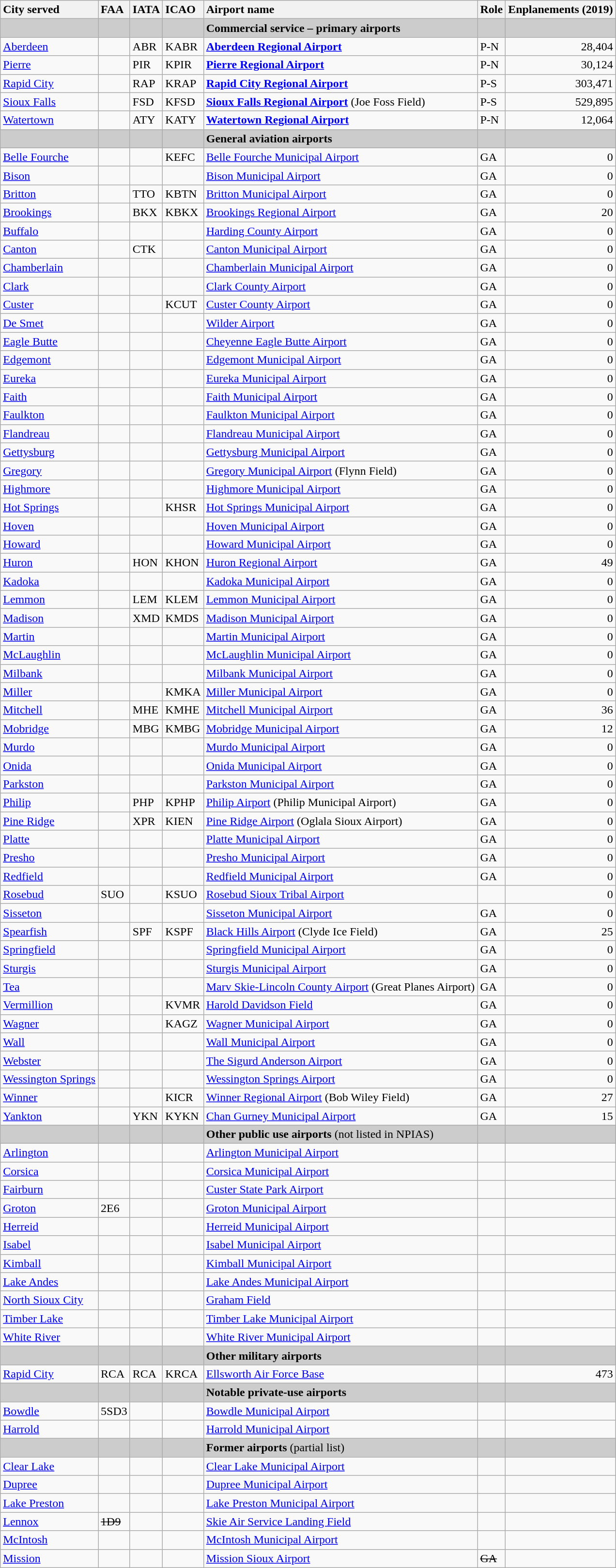<table class="wikitable sortable">
<tr valign=baseline>
<th style="white-space:nowrap; text-align:left;">City served</th>
<th style="white-space:nowrap; text-align:left;">FAA</th>
<th style="white-space:nowrap; text-align:left;">IATA</th>
<th style="white-space:nowrap; text-align:left;">ICAO</th>
<th style="white-space:nowrap; text-align:left;">Airport name</th>
<th style="white-space:nowrap; text-align:left;">Role</th>
<th style="white-space:nowrap; text-align:right;">Enplanements (2019)</th>
</tr>
<tr style="background:#CCCCCC;">
<td></td>
<td></td>
<td></td>
<td></td>
<td><strong>Commercial service – primary airports</strong></td>
<td></td>
<td><br><onlyinclude></td>
</tr>
<tr valign=top>
<td><a href='#'>Aberdeen</a></td>
<td></td>
<td>ABR</td>
<td>KABR</td>
<td><strong><a href='#'>Aberdeen Regional Airport</a></strong></td>
<td>P-N</td>
<td align=right>28,404</td>
</tr>
<tr valign=top>
<td><a href='#'>Pierre</a></td>
<td></td>
<td>PIR</td>
<td>KPIR</td>
<td><strong><a href='#'>Pierre Regional Airport</a></strong></td>
<td>P-N</td>
<td align=right>30,124</td>
</tr>
<tr valign=top>
<td><a href='#'>Rapid City</a></td>
<td></td>
<td>RAP</td>
<td>KRAP</td>
<td><strong><a href='#'>Rapid City Regional Airport</a></strong></td>
<td>P-S</td>
<td align=right>303,471</td>
</tr>
<tr valign=top>
<td><a href='#'>Sioux Falls</a></td>
<td></td>
<td>FSD</td>
<td>KFSD</td>
<td><strong><a href='#'>Sioux Falls Regional Airport</a></strong> (Joe Foss Field)</td>
<td>P-S</td>
<td align=right>529,895</td>
</tr>
<tr valign=top>
<td><a href='#'>Watertown</a></td>
<td></td>
<td>ATY</td>
<td>KATY</td>
<td><strong><a href='#'>Watertown Regional Airport</a></strong></td>
<td>P-N</td>
<td align=right>12,064<br></onlyinclude></td>
</tr>
<tr style="background:#CCCCCC;">
<td></td>
<td></td>
<td></td>
<td></td>
<td><strong>General aviation airports</strong></td>
<td></td>
<td></td>
</tr>
<tr valign=top>
<td><a href='#'>Belle Fourche</a></td>
<td></td>
<td></td>
<td>KEFC</td>
<td><a href='#'>Belle Fourche Municipal Airport</a></td>
<td>GA</td>
<td align=right>0</td>
</tr>
<tr valign=top>
<td><a href='#'>Bison</a></td>
<td></td>
<td></td>
<td></td>
<td><a href='#'>Bison Municipal Airport</a></td>
<td>GA</td>
<td align=right>0</td>
</tr>
<tr valign=top>
<td><a href='#'>Britton</a></td>
<td></td>
<td>TTO</td>
<td>KBTN</td>
<td><a href='#'>Britton Municipal Airport</a></td>
<td>GA</td>
<td align=right>0</td>
</tr>
<tr valign=top>
<td><a href='#'>Brookings</a></td>
<td></td>
<td>BKX</td>
<td>KBKX</td>
<td><a href='#'>Brookings Regional Airport</a></td>
<td>GA</td>
<td align=right>20</td>
</tr>
<tr valign=top>
<td><a href='#'>Buffalo</a></td>
<td></td>
<td></td>
<td></td>
<td><a href='#'>Harding County Airport</a></td>
<td>GA</td>
<td align=right>0</td>
</tr>
<tr valign=top>
<td><a href='#'>Canton</a></td>
<td></td>
<td>CTK</td>
<td></td>
<td><a href='#'>Canton Municipal Airport</a></td>
<td>GA</td>
<td align=right>0</td>
</tr>
<tr valign=top>
<td><a href='#'>Chamberlain</a></td>
<td></td>
<td></td>
<td></td>
<td><a href='#'>Chamberlain Municipal Airport</a></td>
<td>GA</td>
<td align=right>0</td>
</tr>
<tr valign=top>
<td><a href='#'>Clark</a></td>
<td></td>
<td></td>
<td></td>
<td><a href='#'>Clark County Airport</a></td>
<td>GA</td>
<td align=right>0</td>
</tr>
<tr valign=top>
<td><a href='#'>Custer</a></td>
<td></td>
<td></td>
<td>KCUT</td>
<td><a href='#'>Custer County Airport</a></td>
<td>GA</td>
<td align=right>0</td>
</tr>
<tr valign=top>
<td><a href='#'>De Smet</a></td>
<td></td>
<td></td>
<td></td>
<td><a href='#'>Wilder Airport</a></td>
<td>GA</td>
<td align=right>0</td>
</tr>
<tr valign=top>
<td><a href='#'>Eagle Butte</a></td>
<td></td>
<td></td>
<td></td>
<td><a href='#'>Cheyenne Eagle Butte Airport</a></td>
<td>GA</td>
<td align=right>0</td>
</tr>
<tr valign=top>
<td><a href='#'>Edgemont</a></td>
<td></td>
<td></td>
<td></td>
<td><a href='#'>Edgemont Municipal Airport</a></td>
<td>GA</td>
<td align=right>0</td>
</tr>
<tr valign=top>
<td><a href='#'>Eureka</a></td>
<td></td>
<td></td>
<td></td>
<td><a href='#'>Eureka Municipal Airport</a></td>
<td>GA</td>
<td align=right>0</td>
</tr>
<tr valign=top>
<td><a href='#'>Faith</a></td>
<td></td>
<td></td>
<td></td>
<td><a href='#'>Faith Municipal Airport</a></td>
<td>GA</td>
<td align=right>0</td>
</tr>
<tr valign=top>
<td><a href='#'>Faulkton</a></td>
<td></td>
<td></td>
<td></td>
<td><a href='#'>Faulkton Municipal Airport</a></td>
<td>GA</td>
<td align=right>0</td>
</tr>
<tr valign=top>
<td><a href='#'>Flandreau</a></td>
<td></td>
<td></td>
<td></td>
<td><a href='#'>Flandreau Municipal Airport</a></td>
<td>GA</td>
<td align=right>0</td>
</tr>
<tr valign=top>
<td><a href='#'>Gettysburg</a></td>
<td></td>
<td></td>
<td></td>
<td><a href='#'>Gettysburg Municipal Airport</a></td>
<td>GA</td>
<td align=right>0</td>
</tr>
<tr valign=top>
<td><a href='#'>Gregory</a></td>
<td></td>
<td></td>
<td></td>
<td><a href='#'>Gregory Municipal Airport</a> (Flynn Field)</td>
<td>GA</td>
<td align=right>0</td>
</tr>
<tr valign=top>
<td><a href='#'>Highmore</a></td>
<td></td>
<td></td>
<td></td>
<td><a href='#'>Highmore Municipal Airport</a></td>
<td>GA</td>
<td align=right>0</td>
</tr>
<tr valign=top>
<td><a href='#'>Hot Springs</a></td>
<td></td>
<td></td>
<td>KHSR</td>
<td><a href='#'>Hot Springs Municipal Airport</a></td>
<td>GA</td>
<td align=right>0</td>
</tr>
<tr valign=top>
<td><a href='#'>Hoven</a></td>
<td></td>
<td></td>
<td></td>
<td><a href='#'>Hoven Municipal Airport</a></td>
<td>GA</td>
<td align=right>0</td>
</tr>
<tr valign=top>
<td><a href='#'>Howard</a></td>
<td></td>
<td></td>
<td></td>
<td><a href='#'>Howard Municipal Airport</a></td>
<td>GA</td>
<td align=right>0</td>
</tr>
<tr valign=top>
<td><a href='#'>Huron</a></td>
<td></td>
<td>HON</td>
<td>KHON</td>
<td><a href='#'>Huron Regional Airport</a></td>
<td>GA</td>
<td align=right>49</td>
</tr>
<tr valign=top>
<td><a href='#'>Kadoka</a></td>
<td></td>
<td></td>
<td></td>
<td><a href='#'>Kadoka Municipal Airport</a></td>
<td>GA</td>
<td align=right>0</td>
</tr>
<tr valign=top>
<td><a href='#'>Lemmon</a></td>
<td></td>
<td>LEM</td>
<td>KLEM</td>
<td><a href='#'>Lemmon Municipal Airport</a></td>
<td>GA</td>
<td align=right>0</td>
</tr>
<tr valign=top>
<td><a href='#'>Madison</a></td>
<td></td>
<td>XMD</td>
<td>KMDS</td>
<td><a href='#'>Madison Municipal Airport</a></td>
<td>GA</td>
<td align=right>0</td>
</tr>
<tr valign=top>
<td><a href='#'>Martin</a></td>
<td></td>
<td></td>
<td></td>
<td><a href='#'>Martin Municipal Airport</a></td>
<td>GA</td>
<td align=right>0</td>
</tr>
<tr valign=top>
<td><a href='#'>McLaughlin</a></td>
<td></td>
<td></td>
<td></td>
<td><a href='#'>McLaughlin Municipal Airport</a></td>
<td>GA</td>
<td align=right>0</td>
</tr>
<tr valign=top>
<td><a href='#'>Milbank</a></td>
<td></td>
<td></td>
<td></td>
<td><a href='#'>Milbank Municipal Airport</a></td>
<td>GA</td>
<td align=right>0</td>
</tr>
<tr valign=top>
<td><a href='#'>Miller</a></td>
<td></td>
<td></td>
<td>KMKA</td>
<td><a href='#'>Miller Municipal Airport</a></td>
<td>GA</td>
<td align=right>0</td>
</tr>
<tr valign=top>
<td><a href='#'>Mitchell</a></td>
<td></td>
<td>MHE</td>
<td>KMHE</td>
<td><a href='#'>Mitchell Municipal Airport</a></td>
<td>GA</td>
<td align=right>36</td>
</tr>
<tr valign=top>
<td><a href='#'>Mobridge</a></td>
<td></td>
<td>MBG</td>
<td>KMBG</td>
<td><a href='#'>Mobridge Municipal Airport</a></td>
<td>GA</td>
<td align=right>12</td>
</tr>
<tr valign=top>
<td><a href='#'>Murdo</a></td>
<td></td>
<td></td>
<td></td>
<td><a href='#'>Murdo Municipal Airport</a></td>
<td>GA</td>
<td align=right>0</td>
</tr>
<tr valign=top>
<td><a href='#'>Onida</a></td>
<td></td>
<td></td>
<td></td>
<td><a href='#'>Onida Municipal Airport</a></td>
<td>GA</td>
<td align=right>0</td>
</tr>
<tr valign=top>
<td><a href='#'>Parkston</a></td>
<td></td>
<td></td>
<td></td>
<td><a href='#'>Parkston Municipal Airport</a></td>
<td>GA</td>
<td align=right>0</td>
</tr>
<tr valign=top>
<td><a href='#'>Philip</a></td>
<td></td>
<td>PHP</td>
<td>KPHP</td>
<td><a href='#'>Philip Airport</a> (Philip Municipal Airport)</td>
<td>GA</td>
<td align=right>0</td>
</tr>
<tr valign=top>
<td><a href='#'>Pine Ridge</a></td>
<td></td>
<td>XPR</td>
<td>KIEN</td>
<td><a href='#'>Pine Ridge Airport</a> (Oglala Sioux Airport)</td>
<td>GA</td>
<td align=right>0</td>
</tr>
<tr valign=top>
<td><a href='#'>Platte</a></td>
<td></td>
<td></td>
<td></td>
<td><a href='#'>Platte Municipal Airport</a></td>
<td>GA</td>
<td align=right>0</td>
</tr>
<tr valign=top>
<td><a href='#'>Presho</a></td>
<td></td>
<td></td>
<td></td>
<td><a href='#'>Presho Municipal Airport</a></td>
<td>GA</td>
<td align=right>0</td>
</tr>
<tr valign=top>
<td><a href='#'>Redfield</a></td>
<td></td>
<td></td>
<td></td>
<td><a href='#'>Redfield Municipal Airport</a></td>
<td>GA</td>
<td align=right>0</td>
</tr>
<tr valign=top>
<td><a href='#'>Rosebud</a></td>
<td>SUO</td>
<td></td>
<td>KSUO</td>
<td><a href='#'>Rosebud Sioux Tribal Airport</a></td>
<td></td>
<td align=right>0</td>
</tr>
<tr valign=top>
<td><a href='#'>Sisseton</a></td>
<td></td>
<td></td>
<td></td>
<td><a href='#'>Sisseton Municipal Airport</a></td>
<td>GA</td>
<td align=right>0</td>
</tr>
<tr valign=top>
<td><a href='#'>Spearfish</a></td>
<td></td>
<td>SPF</td>
<td>KSPF</td>
<td><a href='#'>Black Hills Airport</a> (Clyde Ice Field)</td>
<td>GA</td>
<td align=right>25</td>
</tr>
<tr valign=top>
<td><a href='#'>Springfield</a></td>
<td></td>
<td></td>
<td></td>
<td><a href='#'>Springfield Municipal Airport</a></td>
<td>GA</td>
<td align=right>0</td>
</tr>
<tr valign=top>
<td><a href='#'>Sturgis</a></td>
<td></td>
<td></td>
<td></td>
<td><a href='#'>Sturgis Municipal Airport</a></td>
<td>GA</td>
<td align=right>0</td>
</tr>
<tr valign=top>
<td><a href='#'>Tea</a></td>
<td></td>
<td></td>
<td></td>
<td><a href='#'>Marv Skie-Lincoln County Airport</a> (Great Planes Airport)</td>
<td>GA</td>
<td align=right>0</td>
</tr>
<tr valign=top>
<td><a href='#'>Vermillion</a></td>
<td></td>
<td></td>
<td>KVMR</td>
<td><a href='#'>Harold Davidson Field</a></td>
<td>GA</td>
<td align=right>0</td>
</tr>
<tr valign=top>
<td><a href='#'>Wagner</a></td>
<td></td>
<td></td>
<td>KAGZ</td>
<td><a href='#'>Wagner Municipal Airport</a></td>
<td>GA</td>
<td align=right>0</td>
</tr>
<tr valign=top>
<td><a href='#'>Wall</a></td>
<td></td>
<td></td>
<td></td>
<td><a href='#'>Wall Municipal Airport</a></td>
<td>GA</td>
<td align=right>0</td>
</tr>
<tr valign=top>
<td><a href='#'>Webster</a></td>
<td></td>
<td></td>
<td></td>
<td><a href='#'>The Sigurd Anderson Airport</a></td>
<td>GA</td>
<td align=right>0</td>
</tr>
<tr valign=top>
<td><a href='#'>Wessington Springs</a></td>
<td></td>
<td></td>
<td></td>
<td><a href='#'>Wessington Springs Airport</a></td>
<td>GA</td>
<td align=right>0</td>
</tr>
<tr valign=top>
<td><a href='#'>Winner</a></td>
<td> </td>
<td></td>
<td>KICR </td>
<td><a href='#'>Winner Regional Airport</a> (Bob Wiley Field)</td>
<td>GA</td>
<td align=right>27</td>
</tr>
<tr valign=top>
<td><a href='#'>Yankton</a></td>
<td></td>
<td>YKN</td>
<td>KYKN</td>
<td><a href='#'>Chan Gurney Municipal Airport</a></td>
<td>GA</td>
<td align=right>15</td>
</tr>
<tr style="background:#CCCCCC;">
<td></td>
<td></td>
<td></td>
<td></td>
<td><strong>Other public use airports</strong> (not listed in NPIAS)</td>
<td></td>
<td></td>
</tr>
<tr valign=top>
<td><a href='#'>Arlington</a></td>
<td></td>
<td></td>
<td></td>
<td><a href='#'>Arlington Municipal Airport</a></td>
<td></td>
<td></td>
</tr>
<tr valign=top>
<td><a href='#'>Corsica</a></td>
<td></td>
<td></td>
<td></td>
<td><a href='#'>Corsica Municipal Airport</a></td>
<td></td>
<td></td>
</tr>
<tr valign=top>
<td><a href='#'>Fairburn</a></td>
<td></td>
<td></td>
<td></td>
<td><a href='#'>Custer State Park Airport</a></td>
<td></td>
<td></td>
</tr>
<tr valign=top>
<td><a href='#'>Groton</a></td>
<td>2E6</td>
<td></td>
<td></td>
<td><a href='#'>Groton Municipal Airport</a></td>
<td></td>
<td></td>
</tr>
<tr valign=top>
<td><a href='#'>Herreid</a></td>
<td></td>
<td></td>
<td></td>
<td><a href='#'>Herreid Municipal Airport</a></td>
<td></td>
<td></td>
</tr>
<tr valign=top>
<td><a href='#'>Isabel</a></td>
<td></td>
<td></td>
<td></td>
<td><a href='#'>Isabel Municipal Airport</a></td>
<td></td>
<td></td>
</tr>
<tr valign=top>
<td><a href='#'>Kimball</a></td>
<td></td>
<td></td>
<td></td>
<td><a href='#'>Kimball Municipal Airport</a></td>
<td></td>
<td></td>
</tr>
<tr valign=top>
<td><a href='#'>Lake Andes</a></td>
<td></td>
<td></td>
<td></td>
<td><a href='#'>Lake Andes Municipal Airport</a></td>
<td></td>
<td></td>
</tr>
<tr valign=top>
<td><a href='#'>North Sioux City</a></td>
<td></td>
<td></td>
<td></td>
<td><a href='#'>Graham Field</a></td>
<td></td>
<td></td>
</tr>
<tr valign=top>
<td><a href='#'>Timber Lake</a></td>
<td></td>
<td></td>
<td></td>
<td><a href='#'>Timber Lake Municipal Airport</a></td>
<td></td>
<td></td>
</tr>
<tr valign=top>
<td><a href='#'>White River</a></td>
<td></td>
<td></td>
<td></td>
<td><a href='#'>White River Municipal Airport</a></td>
<td></td>
<td></td>
</tr>
<tr style="background:#CCCCCC;">
<td></td>
<td></td>
<td></td>
<td></td>
<td><strong>Other military airports</strong></td>
<td></td>
<td></td>
</tr>
<tr valign=top>
<td><a href='#'>Rapid City</a></td>
<td>RCA</td>
<td>RCA</td>
<td>KRCA</td>
<td><a href='#'>Ellsworth Air Force Base</a></td>
<td></td>
<td align=right>473</td>
</tr>
<tr style="background:#CCCCCC;">
<td></td>
<td></td>
<td></td>
<td></td>
<td><strong>Notable private-use airports</strong></td>
<td></td>
<td></td>
</tr>
<tr valign=top>
<td><a href='#'>Bowdle</a></td>
<td>5SD3 </td>
<td></td>
<td></td>
<td><a href='#'>Bowdle Municipal Airport</a></td>
<td></td>
<td></td>
</tr>
<tr valign="top">
<td><a href='#'>Harrold</a></td>
<td></td>
<td></td>
<td></td>
<td><a href='#'>Harrold Municipal Airport</a> </td>
<td></td>
<td></td>
</tr>
<tr bgcolor=#CCCCCC>
<td></td>
<td></td>
<td></td>
<td></td>
<td><strong>Former airports</strong> (partial list)</td>
<td></td>
<td></td>
</tr>
<tr valign=top>
<td><a href='#'>Clear Lake</a></td>
<td><s></s></td>
<td></td>
<td></td>
<td><a href='#'>Clear Lake Municipal Airport</a> </td>
<td></td>
<td></td>
</tr>
<tr valign=top>
<td><a href='#'>Dupree</a></td>
<td><s></s></td>
<td></td>
<td></td>
<td><a href='#'>Dupree Municipal Airport</a> </td>
<td></td>
<td></td>
</tr>
<tr valign=top>
<td><a href='#'>Lake Preston</a></td>
<td><s></s></td>
<td></td>
<td></td>
<td><a href='#'>Lake Preston Municipal Airport</a></td>
<td></td>
<td></td>
</tr>
<tr valign=top>
<td><a href='#'>Lennox</a></td>
<td><s>1D9</s></td>
<td></td>
<td></td>
<td><a href='#'>Skie Air Service Landing Field</a> </td>
<td></td>
<td></td>
</tr>
<tr valign=top>
<td><a href='#'>McIntosh</a></td>
<td><s></s></td>
<td></td>
<td></td>
<td><a href='#'>McIntosh Municipal Airport</a> </td>
<td></td>
<td></td>
</tr>
<tr valign=top>
<td><a href='#'>Mission</a></td>
<td><s></s></td>
<td></td>
<td></td>
<td><a href='#'>Mission Sioux Airport</a> </td>
<td><s>GA</s></td>
<td></td>
</tr>
</table>
